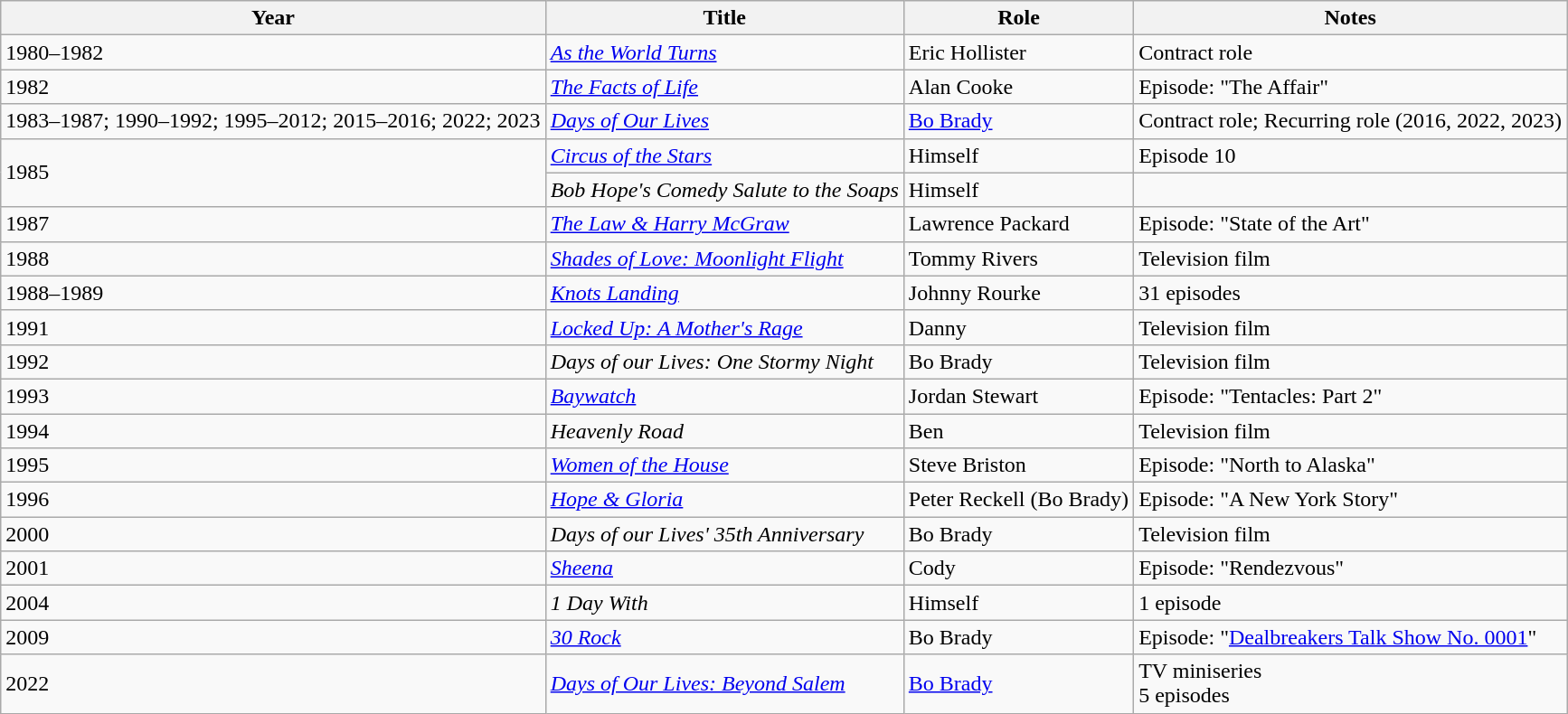<table class="wikitable">
<tr>
<th>Year</th>
<th>Title</th>
<th>Role</th>
<th>Notes</th>
</tr>
<tr>
<td>1980–1982</td>
<td><em><a href='#'>As the World Turns</a></em></td>
<td>Eric Hollister</td>
<td>Contract role</td>
</tr>
<tr>
<td>1982</td>
<td><em><a href='#'>The Facts of Life</a></em></td>
<td>Alan Cooke</td>
<td>Episode: "The Affair"</td>
</tr>
<tr>
<td>1983–1987; 1990–1992; 1995–2012; 2015–2016; 2022; 2023</td>
<td><em><a href='#'>Days of Our Lives</a></em></td>
<td><a href='#'>Bo Brady</a></td>
<td>Contract role; Recurring role (2016, 2022, 2023)</td>
</tr>
<tr>
<td rowspan="2">1985</td>
<td><em><a href='#'>Circus of the Stars</a></em></td>
<td>Himself</td>
<td>Episode 10</td>
</tr>
<tr>
<td><em>Bob Hope's Comedy Salute to the Soaps</em></td>
<td>Himself</td>
<td></td>
</tr>
<tr>
<td>1987</td>
<td><em><a href='#'>The Law & Harry McGraw</a></em></td>
<td>Lawrence Packard</td>
<td>Episode: "State of the Art"</td>
</tr>
<tr>
<td>1988</td>
<td><em><a href='#'>Shades of Love: Moonlight Flight</a></em></td>
<td>Tommy Rivers</td>
<td>Television film</td>
</tr>
<tr>
<td>1988–1989</td>
<td><em><a href='#'>Knots Landing</a></em></td>
<td>Johnny Rourke</td>
<td>31 episodes</td>
</tr>
<tr>
<td>1991</td>
<td><em><a href='#'>Locked Up: A Mother's Rage</a></em></td>
<td>Danny</td>
<td>Television film</td>
</tr>
<tr>
<td>1992</td>
<td><em>Days of our Lives: One Stormy Night</em></td>
<td>Bo Brady</td>
<td>Television film</td>
</tr>
<tr>
<td>1993</td>
<td><em><a href='#'>Baywatch</a></em></td>
<td>Jordan Stewart</td>
<td>Episode: "Tentacles: Part 2"</td>
</tr>
<tr>
<td>1994</td>
<td><em>Heavenly Road</em></td>
<td>Ben</td>
<td>Television film</td>
</tr>
<tr>
<td>1995</td>
<td><em><a href='#'>Women of the House</a></em></td>
<td>Steve Briston</td>
<td>Episode: "North to Alaska"</td>
</tr>
<tr>
<td>1996</td>
<td><em><a href='#'>Hope & Gloria</a></em></td>
<td>Peter Reckell (Bo Brady)</td>
<td>Episode: "A New York Story"</td>
</tr>
<tr>
<td>2000</td>
<td><em>Days of our Lives' 35th Anniversary</em></td>
<td>Bo Brady</td>
<td>Television film</td>
</tr>
<tr>
<td>2001</td>
<td><em><a href='#'>Sheena</a></em></td>
<td>Cody</td>
<td>Episode: "Rendezvous"</td>
</tr>
<tr>
<td>2004</td>
<td><em>1 Day With</em></td>
<td>Himself</td>
<td>1 episode</td>
</tr>
<tr>
<td>2009</td>
<td><em><a href='#'>30 Rock</a></em></td>
<td>Bo Brady</td>
<td>Episode: "<a href='#'>Dealbreakers Talk Show No. 0001</a>"</td>
</tr>
<tr>
<td>2022</td>
<td><em><a href='#'>Days of Our Lives: Beyond Salem</a></em></td>
<td><a href='#'>Bo Brady</a></td>
<td>TV miniseries<br>5 episodes</td>
</tr>
</table>
